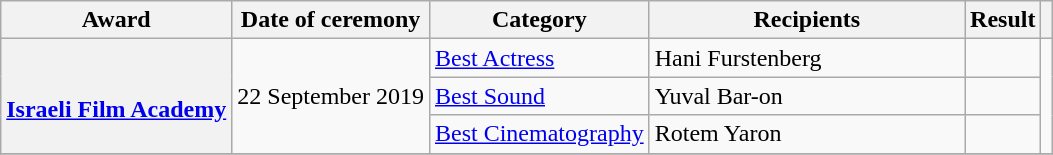<table class="wikitable plainrowheaders sortable">
<tr>
<th scope="col">Award</th>
<th scope="col">Date of ceremony</th>
<th scope="col">Category</th>
<th scope="col" style="width:30%;">Recipients</th>
<th scope="col">Result</th>
<th scope="col" class="unsortable"></th>
</tr>
<tr>
<th scope="row" rowspan=3><br><a href='#'>Israeli Film Academy</a></th>
<td rowspan="3">22 September 2019</td>
<td><a href='#'>Best Actress</a></td>
<td>Hani Furstenberg</td>
<td></td>
<td rowspan="3" style="text-align:center;"></td>
</tr>
<tr>
<td><a href='#'>Best Sound</a></td>
<td>Yuval Bar-on</td>
<td></td>
</tr>
<tr>
<td><a href='#'>Best Cinematography</a></td>
<td>Rotem Yaron</td>
<td></td>
</tr>
<tr>
</tr>
</table>
